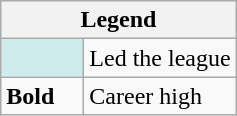<table class="wikitable mw-collapsible">
<tr>
<th colspan="2">Legend</th>
</tr>
<tr>
<td style="background:#cfecec; width:3em;"></td>
<td>Led the league</td>
</tr>
<tr>
<td><strong>Bold</strong></td>
<td>Career high</td>
</tr>
</table>
